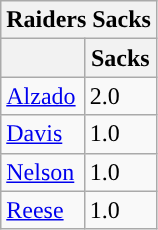<table class="wikitable">
<tr>
<th colspan="2">Raiders Sacks</th>
</tr>
<tr>
<th></th>
<th>Sacks</th>
</tr>
<tr>
<td><a href='#'>Alzado</a></td>
<td>2.0</td>
</tr>
<tr>
<td><a href='#'>Davis</a></td>
<td>1.0</td>
</tr>
<tr>
<td><a href='#'>Nelson</a></td>
<td>1.0</td>
</tr>
<tr>
<td><a href='#'>Reese</a></td>
<td>1.0</td>
</tr>
</table>
